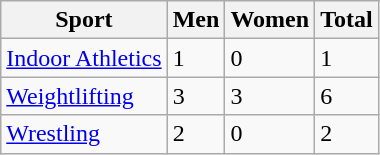<table class="wikitable sortable">
<tr>
<th>Sport</th>
<th>Men</th>
<th>Women</th>
<th>Total</th>
</tr>
<tr>
<td><a href='#'>Indoor Athletics</a></td>
<td>1</td>
<td>0</td>
<td>1</td>
</tr>
<tr>
<td><a href='#'>Weightlifting</a></td>
<td>3</td>
<td>3</td>
<td>6</td>
</tr>
<tr>
<td><a href='#'>Wrestling</a></td>
<td>2</td>
<td>0</td>
<td>2</td>
</tr>
</table>
